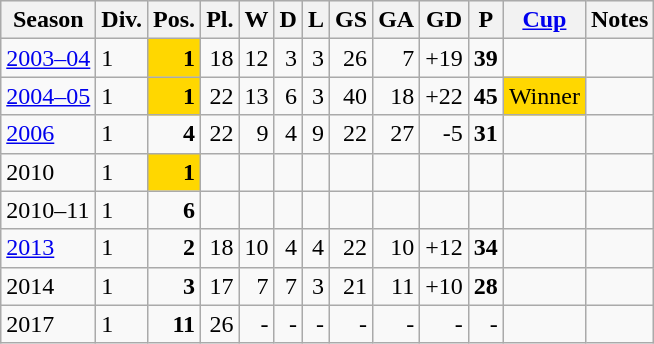<table class="wikitable">
<tr style="background:#efefef;">
<th>Season</th>
<th>Div.</th>
<th>Pos.</th>
<th>Pl.</th>
<th>W</th>
<th>D</th>
<th>L</th>
<th>GS</th>
<th>GA</th>
<th>GD</th>
<th>P</th>
<th><a href='#'>Cup</a></th>
<th>Notes</th>
</tr>
<tr>
<td><a href='#'>2003–04</a></td>
<td>1</td>
<td align=right bgcolor=gold><strong>1</strong></td>
<td align=right>18</td>
<td align=right>12</td>
<td align=right>3</td>
<td align=right>3</td>
<td align=right>26</td>
<td align=right>7</td>
<td align=right>+19</td>
<td align=right><strong>39</strong></td>
<td></td>
<td></td>
</tr>
<tr>
<td><a href='#'>2004–05</a></td>
<td>1</td>
<td align=right bgcolor=gold><strong>1</strong></td>
<td align=right>22</td>
<td align=right>13</td>
<td align=right>6</td>
<td align=right>3</td>
<td align=right>40</td>
<td align=right>18</td>
<td align=right>+22</td>
<td align=right><strong>45</strong></td>
<td bgcolor=gold>Winner</td>
<td></td>
</tr>
<tr>
<td><a href='#'>2006</a></td>
<td>1</td>
<td align=right><strong>4</strong></td>
<td align=right>22</td>
<td align=right>9</td>
<td align=right>4</td>
<td align=right>9</td>
<td align=right>22</td>
<td align=right>27</td>
<td align=right>-5</td>
<td align=right><strong>31</strong></td>
<td></td>
<td></td>
</tr>
<tr>
<td>2010</td>
<td>1</td>
<td align=right bgcolor=gold><strong>1</strong></td>
<td></td>
<td></td>
<td></td>
<td></td>
<td></td>
<td></td>
<td></td>
<td></td>
<td></td>
<td></td>
</tr>
<tr>
<td>2010–11</td>
<td>1</td>
<td align=right><strong>6</strong></td>
<td></td>
<td></td>
<td></td>
<td></td>
<td></td>
<td></td>
<td></td>
<td></td>
<td></td>
<td></td>
</tr>
<tr>
<td><a href='#'>2013</a></td>
<td>1</td>
<td align=right><strong>2</strong></td>
<td align=right>18</td>
<td align=right>10</td>
<td align=right>4</td>
<td align=right>4</td>
<td align=right>22</td>
<td align=right>10</td>
<td align=right>+12</td>
<td align=right><strong>34</strong></td>
<td></td>
<td></td>
</tr>
<tr>
<td>2014</td>
<td>1</td>
<td align=right><strong>3</strong></td>
<td align=right>17</td>
<td align=right>7</td>
<td align=right>7</td>
<td align=right>3</td>
<td align=right>21</td>
<td align=right>11</td>
<td align=right>+10</td>
<td align=right><strong>28</strong></td>
<td></td>
<td></td>
</tr>
<tr>
<td>2017</td>
<td>1</td>
<td align=right><strong>11</strong></td>
<td align=right>26</td>
<td align=right>-</td>
<td align=right>-</td>
<td align=right>-</td>
<td align=right>-</td>
<td align=right>-</td>
<td align=right>-</td>
<td align=right>-</td>
<td></td>
<td></td>
</tr>
</table>
